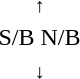<table style="text-align:center;">
<tr>
<td><small>  ↑ </small></td>
</tr>
<tr>
<td><span>S/B</span>   <span>N/B</span></td>
</tr>
<tr>
<td><small> ↓  </small></td>
</tr>
</table>
